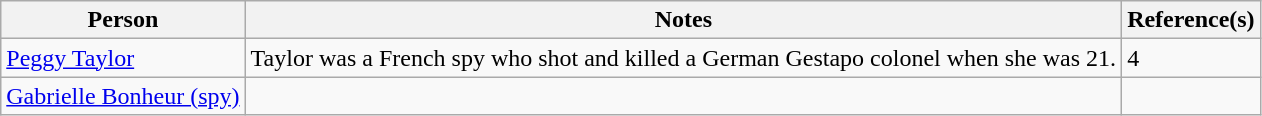<table class="wikitable sortable">
<tr>
<th>Person</th>
<th class="unsortable">Notes</th>
<th class="unsortable">Reference(s)</th>
</tr>
<tr>
<td data-sort-value="Taylor, Peggy"><a href='#'>Peggy Taylor</a></td>
<td>Taylor was a French spy who shot and killed a German Gestapo colonel when she was 21.</td>
<td>4</td>
</tr>
<tr>
<td data-sort-value="Bonheur, Gabrielle"><a href='#'>Gabrielle Bonheur (spy)</a></td>
<td Gabrielle was a French nazi spy who reported information to French colony. Was later accused.></td>
<td></td>
</tr>
</table>
